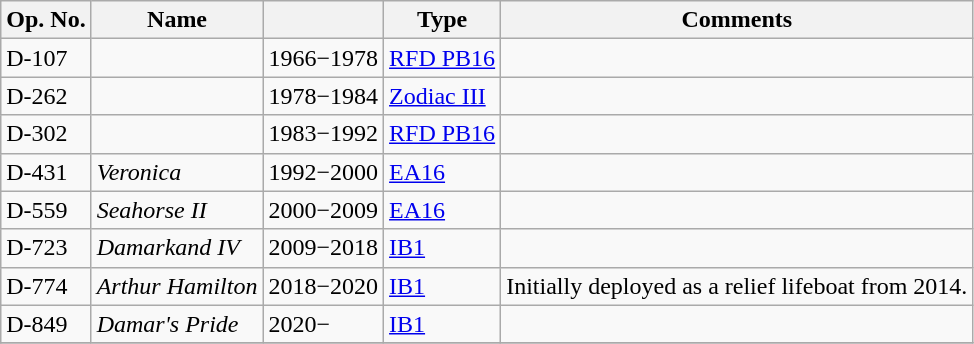<table class="wikitable">
<tr>
<th>Op. No.</th>
<th>Name</th>
<th></th>
<th>Type</th>
<th>Comments</th>
</tr>
<tr>
<td>D-107</td>
<td></td>
<td>1966−1978</td>
<td><a href='#'>RFD PB16</a></td>
<td></td>
</tr>
<tr>
<td>D-262</td>
<td></td>
<td>1978−1984</td>
<td><a href='#'>Zodiac III</a></td>
<td></td>
</tr>
<tr>
<td>D-302</td>
<td></td>
<td>1983−1992</td>
<td><a href='#'>RFD PB16</a></td>
<td></td>
</tr>
<tr>
<td>D-431</td>
<td><em>Veronica</em></td>
<td>1992−2000</td>
<td><a href='#'>EA16</a></td>
<td></td>
</tr>
<tr>
<td>D-559</td>
<td><em>Seahorse II</em></td>
<td>2000−2009</td>
<td><a href='#'>EA16</a></td>
<td></td>
</tr>
<tr>
<td>D-723</td>
<td><em>Damarkand IV</em></td>
<td>2009−2018</td>
<td><a href='#'>IB1</a></td>
<td></td>
</tr>
<tr>
<td>D-774</td>
<td><em>Arthur Hamilton</em></td>
<td>2018−2020</td>
<td><a href='#'>IB1</a></td>
<td>Initially deployed as a relief lifeboat from 2014.</td>
</tr>
<tr>
<td>D-849</td>
<td><em>Damar's Pride</em></td>
<td>2020−</td>
<td><a href='#'>IB1</a></td>
<td></td>
</tr>
<tr>
</tr>
</table>
